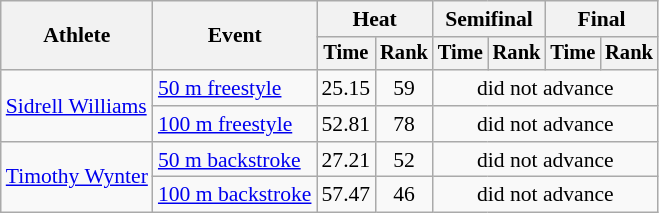<table class=wikitable style="font-size:90%">
<tr>
<th rowspan="2">Athlete</th>
<th rowspan="2">Event</th>
<th colspan="2">Heat</th>
<th colspan="2">Semifinal</th>
<th colspan="2">Final</th>
</tr>
<tr style="font-size:95%">
<th>Time</th>
<th>Rank</th>
<th>Time</th>
<th>Rank</th>
<th>Time</th>
<th>Rank</th>
</tr>
<tr align=center>
<td align=left rowspan=2><a href='#'>Sidrell Williams</a></td>
<td align=left><a href='#'>50 m freestyle</a></td>
<td>25.15</td>
<td>59</td>
<td colspan=4>did not advance</td>
</tr>
<tr align=center>
<td align=left><a href='#'>100 m freestyle</a></td>
<td>52.81</td>
<td>78</td>
<td colspan=4>did not advance</td>
</tr>
<tr align=center>
<td align=left rowspan=2><a href='#'>Timothy Wynter</a></td>
<td align=left><a href='#'>50 m backstroke</a></td>
<td>27.21</td>
<td>52</td>
<td colspan=4>did not advance</td>
</tr>
<tr align=center>
<td align=left><a href='#'>100 m backstroke</a></td>
<td>57.47</td>
<td>46</td>
<td colspan=4>did not advance</td>
</tr>
</table>
